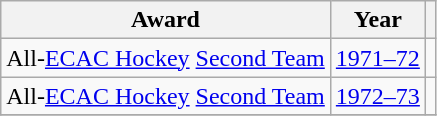<table class="wikitable">
<tr>
<th>Award</th>
<th>Year</th>
<th></th>
</tr>
<tr>
<td>All-<a href='#'>ECAC Hockey</a> <a href='#'>Second Team</a></td>
<td><a href='#'>1971–72</a></td>
<td></td>
</tr>
<tr>
<td>All-<a href='#'>ECAC Hockey</a> <a href='#'>Second Team</a></td>
<td><a href='#'>1972–73</a></td>
<td></td>
</tr>
<tr>
</tr>
</table>
